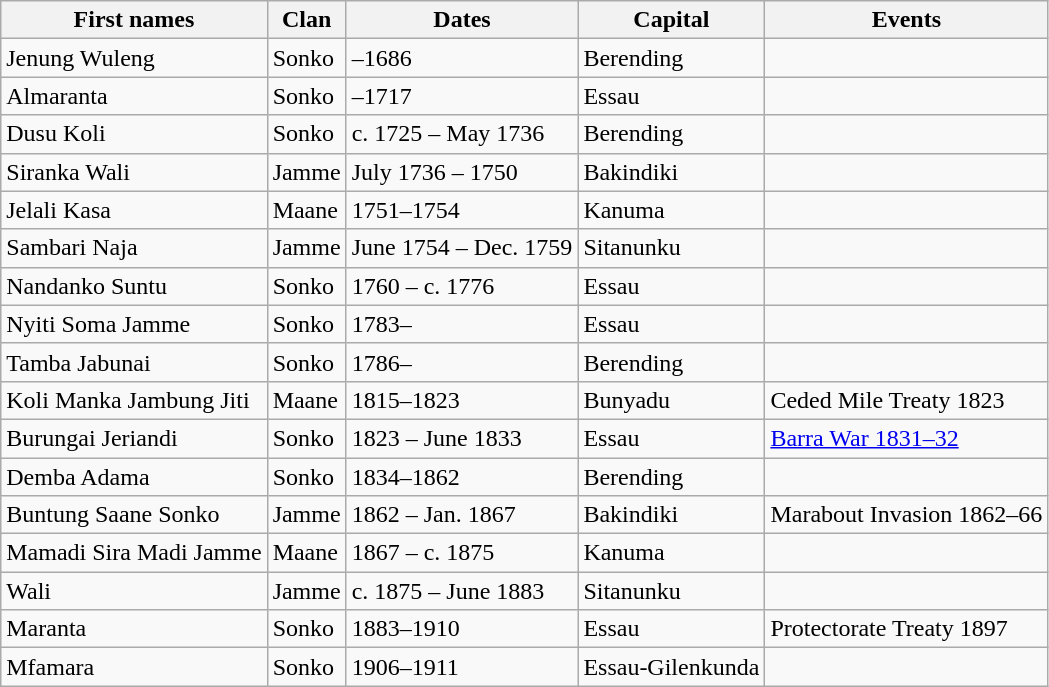<table class="wikitable">
<tr>
<th>First names</th>
<th>Clan</th>
<th>Dates</th>
<th>Capital</th>
<th>Events</th>
</tr>
<tr>
<td>Jenung Wuleng</td>
<td>Sonko</td>
<td>–1686</td>
<td>Berending</td>
<td></td>
</tr>
<tr>
<td>Almaranta</td>
<td>Sonko</td>
<td>–1717</td>
<td>Essau</td>
<td></td>
</tr>
<tr>
<td>Dusu Koli</td>
<td>Sonko</td>
<td>c. 1725 – May 1736</td>
<td>Berending</td>
<td></td>
</tr>
<tr>
<td>Siranka Wali</td>
<td>Jamme</td>
<td>July 1736 – 1750</td>
<td>Bakindiki</td>
<td></td>
</tr>
<tr>
<td>Jelali Kasa</td>
<td>Maane</td>
<td>1751–1754</td>
<td>Kanuma</td>
<td></td>
</tr>
<tr>
<td>Sambari Naja</td>
<td>Jamme</td>
<td>June 1754 – Dec. 1759</td>
<td>Sitanunku</td>
<td></td>
</tr>
<tr>
<td>Nandanko Suntu</td>
<td>Sonko</td>
<td>1760 – c. 1776</td>
<td>Essau</td>
<td></td>
</tr>
<tr>
<td>Nyiti Soma Jamme</td>
<td>Sonko</td>
<td>1783–</td>
<td>Essau</td>
<td></td>
</tr>
<tr>
<td>Tamba Jabunai</td>
<td>Sonko</td>
<td>1786–</td>
<td>Berending</td>
<td></td>
</tr>
<tr>
<td>Koli Manka Jambung Jiti</td>
<td>Maane</td>
<td>1815–1823</td>
<td>Bunyadu</td>
<td>Ceded Mile Treaty 1823</td>
</tr>
<tr>
<td>Burungai Jeriandi</td>
<td>Sonko</td>
<td>1823 – June 1833</td>
<td>Essau</td>
<td><a href='#'>Barra War 1831–32</a></td>
</tr>
<tr>
<td>Demba Adama</td>
<td>Sonko</td>
<td>1834–1862</td>
<td>Berending</td>
<td></td>
</tr>
<tr>
<td>Buntung Saane Sonko</td>
<td>Jamme</td>
<td>1862 – Jan. 1867</td>
<td>Bakindiki</td>
<td>Marabout Invasion 1862–66</td>
</tr>
<tr>
<td>Mamadi Sira Madi Jamme</td>
<td>Maane</td>
<td>1867 – c. 1875</td>
<td>Kanuma</td>
<td></td>
</tr>
<tr>
<td>Wali</td>
<td>Jamme</td>
<td>c. 1875 – June 1883</td>
<td>Sitanunku</td>
<td></td>
</tr>
<tr>
<td>Maranta</td>
<td>Sonko</td>
<td>1883–1910</td>
<td>Essau</td>
<td>Protectorate Treaty 1897</td>
</tr>
<tr>
<td>Mfamara</td>
<td>Sonko</td>
<td>1906–1911</td>
<td>Essau-Gilenkunda</td>
<td></td>
</tr>
</table>
